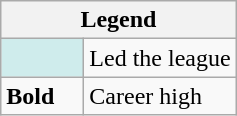<table class="wikitable">
<tr>
<th colspan="2">Legend</th>
</tr>
<tr>
<td style="background:#cfecec; width:3em;"></td>
<td>Led the league</td>
</tr>
<tr>
<td><strong>Bold</strong></td>
<td>Career high</td>
</tr>
</table>
